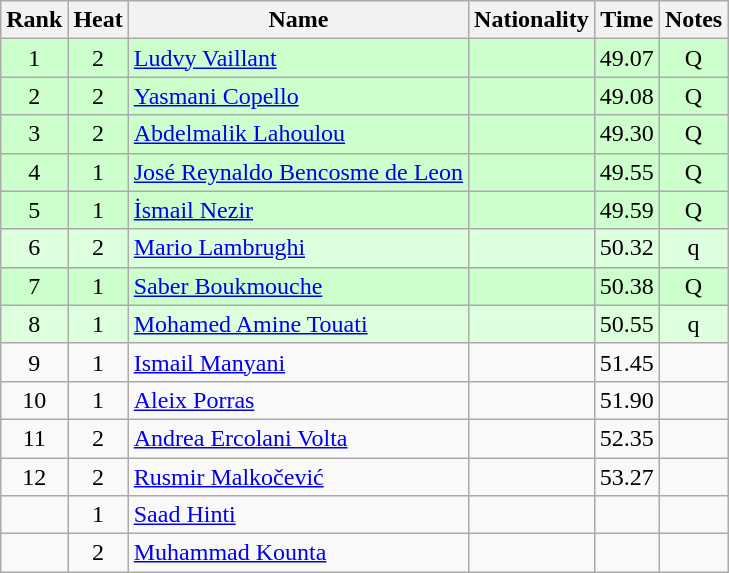<table class="wikitable sortable" style="text-align:center">
<tr>
<th>Rank</th>
<th>Heat</th>
<th>Name</th>
<th>Nationality</th>
<th>Time</th>
<th>Notes</th>
</tr>
<tr bgcolor=ccffcc>
<td>1</td>
<td>2</td>
<td align=left><a href='#'>Ludvy Vaillant</a></td>
<td align=left></td>
<td>49.07</td>
<td>Q</td>
</tr>
<tr bgcolor=ccffcc>
<td>2</td>
<td>2</td>
<td align=left><a href='#'>Yasmani Copello</a></td>
<td align=left></td>
<td>49.08</td>
<td>Q</td>
</tr>
<tr bgcolor=ccffcc>
<td>3</td>
<td>2</td>
<td align=left><a href='#'>Abdelmalik Lahoulou</a></td>
<td align=left></td>
<td>49.30</td>
<td>Q</td>
</tr>
<tr bgcolor=ccffcc>
<td>4</td>
<td>1</td>
<td align=left><a href='#'>José Reynaldo Bencosme de Leon</a></td>
<td align=left></td>
<td>49.55</td>
<td>Q</td>
</tr>
<tr bgcolor=ccffcc>
<td>5</td>
<td>1</td>
<td align=left><a href='#'>İsmail Nezir</a></td>
<td align=left></td>
<td>49.59</td>
<td>Q</td>
</tr>
<tr bgcolor=ddffdd>
<td>6</td>
<td>2</td>
<td align=left><a href='#'>Mario Lambrughi</a></td>
<td align=left></td>
<td>50.32</td>
<td>q</td>
</tr>
<tr bgcolor=ccffcc>
<td>7</td>
<td>1</td>
<td align=left><a href='#'>Saber Boukmouche</a></td>
<td align=left></td>
<td>50.38</td>
<td>Q</td>
</tr>
<tr bgcolor=ddffdd>
<td>8</td>
<td>1</td>
<td align=left><a href='#'>Mohamed Amine Touati</a></td>
<td align=left></td>
<td>50.55</td>
<td>q</td>
</tr>
<tr>
<td>9</td>
<td>1</td>
<td align=left><a href='#'>Ismail Manyani</a></td>
<td align=left></td>
<td>51.45</td>
<td></td>
</tr>
<tr>
<td>10</td>
<td>1</td>
<td align=left><a href='#'>Aleix Porras</a></td>
<td align=left></td>
<td>51.90</td>
<td></td>
</tr>
<tr>
<td>11</td>
<td>2</td>
<td align=left><a href='#'>Andrea Ercolani Volta</a></td>
<td align=left></td>
<td>52.35</td>
<td></td>
</tr>
<tr>
<td>12</td>
<td>2</td>
<td align=left><a href='#'>Rusmir Malkočević</a></td>
<td align=left></td>
<td>53.27</td>
<td></td>
</tr>
<tr>
<td></td>
<td>1</td>
<td align=left><a href='#'>Saad Hinti</a></td>
<td align=left></td>
<td></td>
<td></td>
</tr>
<tr>
<td></td>
<td>2</td>
<td align=left><a href='#'>Muhammad Kounta</a></td>
<td align=left></td>
<td></td>
<td></td>
</tr>
</table>
